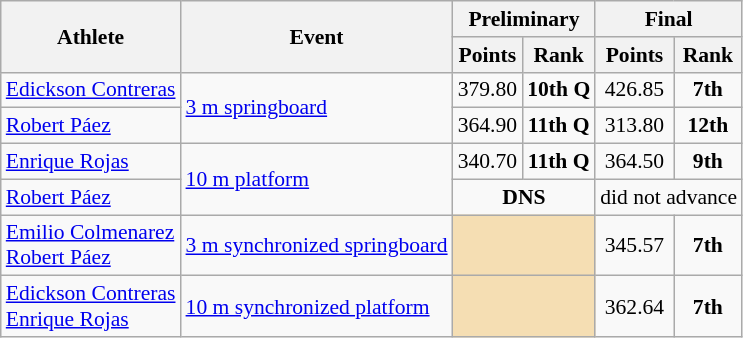<table class=wikitable style="font-size:90%">
<tr>
<th rowspan="2">Athlete</th>
<th rowspan="2">Event</th>
<th colspan="2">Preliminary</th>
<th colspan="2">Final</th>
</tr>
<tr>
<th>Points</th>
<th>Rank</th>
<th>Points</th>
<th>Rank</th>
</tr>
<tr>
<td><a href='#'>Edickson Contreras</a></td>
<td rowspan=2><a href='#'>3 m springboard</a></td>
<td align=center>379.80</td>
<td align=center><strong>10th Q</strong></td>
<td align=center>426.85</td>
<td align=center><strong>7th</strong></td>
</tr>
<tr>
<td><a href='#'>Robert Páez</a></td>
<td align=center>364.90</td>
<td align=center><strong>11th Q</strong></td>
<td align=center>313.80</td>
<td align=center><strong>12th</strong></td>
</tr>
<tr>
<td><a href='#'>Enrique Rojas</a></td>
<td rowspan=2><a href='#'>10 m platform</a></td>
<td align=center>340.70</td>
<td align=center><strong>11th Q</strong></td>
<td align=center>364.50</td>
<td align=center><strong>9th</strong></td>
</tr>
<tr>
<td><a href='#'>Robert Páez</a></td>
<td style="text-align:center;" colspan="2"><strong>DNS</strong></td>
<td style="text-align:center;" colspan="2">did not advance</td>
</tr>
<tr>
<td><a href='#'>Emilio Colmenarez</a><br><a href='#'>Robert Páez</a></td>
<td><a href='#'>3 m synchronized springboard</a></td>
<td colspan="2" style="background:wheat;"></td>
<td align=center>345.57</td>
<td align=center><strong>7th</strong></td>
</tr>
<tr>
<td><a href='#'>Edickson Contreras</a><br><a href='#'>Enrique Rojas</a></td>
<td><a href='#'>10 m synchronized platform</a></td>
<td colspan="2" style="background:wheat;"></td>
<td align=center>362.64</td>
<td align=center><strong>7th</strong></td>
</tr>
</table>
